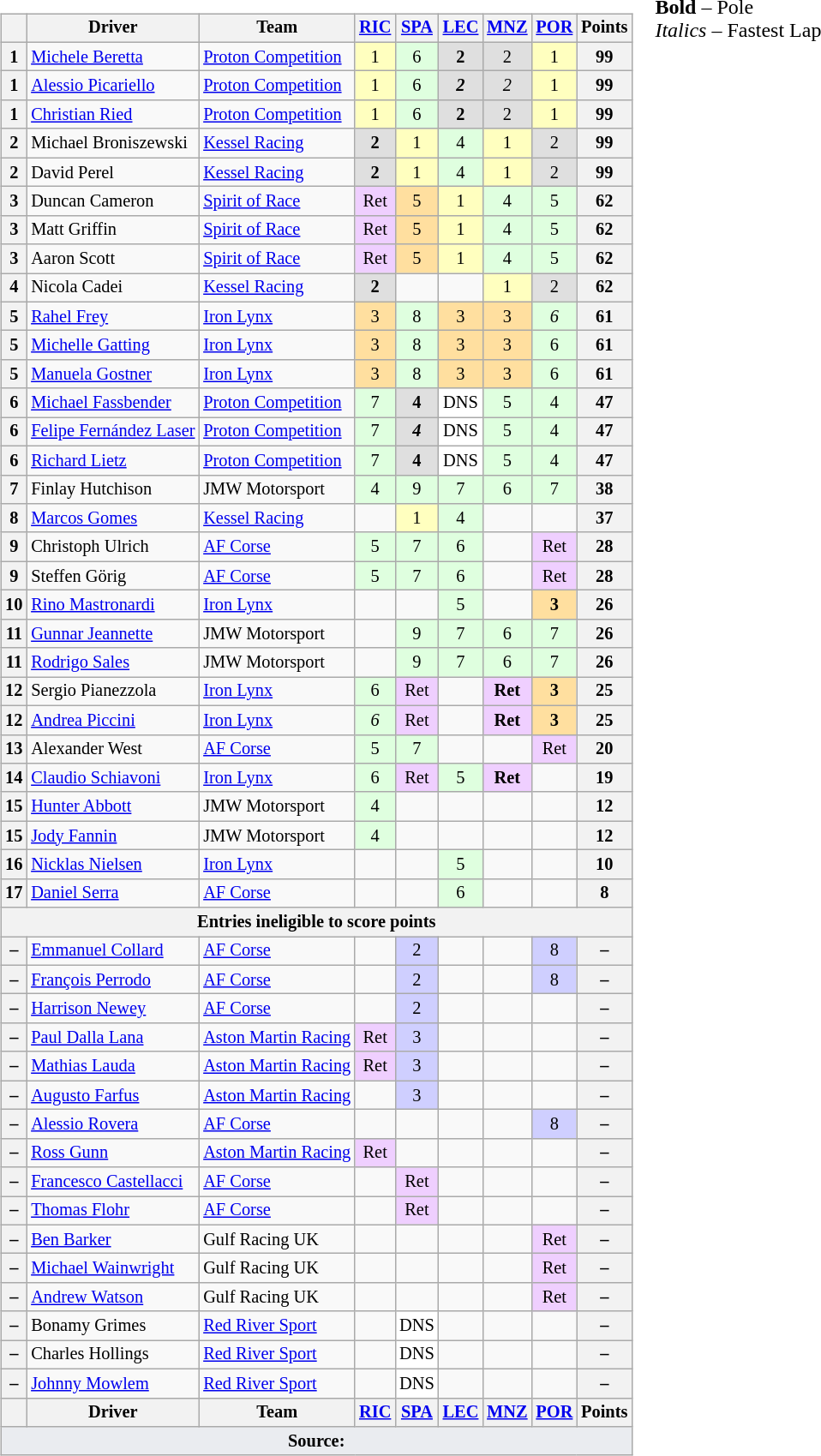<table>
<tr>
<td valign="top"><br><table class="wikitable" style="font-size:85%; text-align:center;">
<tr>
<th></th>
<th>Driver</th>
<th>Team</th>
<th><a href='#'>RIC</a><br></th>
<th><a href='#'>SPA</a><br></th>
<th><a href='#'>LEC</a><br></th>
<th><a href='#'>MNZ</a><br></th>
<th><a href='#'>POR</a><br></th>
<th>Points</th>
</tr>
<tr>
<th>1</th>
<td align=left> <a href='#'>Michele Beretta</a></td>
<td align=left> <a href='#'>Proton Competition</a></td>
<td style="background:#ffffbf;">1</td>
<td style="background:#dfffdf;">6</td>
<td style="background:#dfdfdf;"><strong>2</strong></td>
<td style="background:#dfdfdf;">2</td>
<td style="background:#ffffbf;">1</td>
<th>99</th>
</tr>
<tr>
<th>1</th>
<td align=left> <a href='#'>Alessio Picariello</a></td>
<td align=left> <a href='#'>Proton Competition</a></td>
<td style="background:#ffffbf;">1</td>
<td style="background:#dfffdf;">6</td>
<td style="background:#dfdfdf;"><strong><em>2</em></strong></td>
<td style="background:#dfdfdf;"><em>2</em></td>
<td style="background:#ffffbf;">1</td>
<th>99</th>
</tr>
<tr>
<th>1</th>
<td align=left> <a href='#'>Christian Ried</a></td>
<td align=left> <a href='#'>Proton Competition</a></td>
<td style="background:#ffffbf;">1</td>
<td style="background:#dfffdf;">6</td>
<td style="background:#dfdfdf;"><strong>2</strong></td>
<td style="background:#dfdfdf;">2</td>
<td style="background:#ffffbf;">1</td>
<th>99</th>
</tr>
<tr>
<th>2</th>
<td align=left> Michael Broniszewski</td>
<td align=left> <a href='#'>Kessel Racing</a></td>
<td style="background:#dfdfdf;"><strong>2</strong></td>
<td style="background:#ffffbf;">1</td>
<td style="background:#dfffdf;">4</td>
<td style="background:#ffffbf;">1</td>
<td style="background:#dfdfdf;">2</td>
<th>99</th>
</tr>
<tr>
<th>2</th>
<td align=left> David Perel</td>
<td align=left> <a href='#'>Kessel Racing</a></td>
<td style="background:#dfdfdf;"><strong>2</strong></td>
<td style="background:#ffffbf;">1</td>
<td style="background:#dfffdf;">4</td>
<td style="background:#ffffbf;">1</td>
<td style="background:#dfdfdf;">2</td>
<th>99</th>
</tr>
<tr>
<th>3</th>
<td align=left> Duncan Cameron</td>
<td align=left> <a href='#'>Spirit of Race</a></td>
<td style="background:#efcfff;">Ret</td>
<td style="background:#ffdf9f;">5</td>
<td style="background:#ffffbf;">1</td>
<td style="background:#dfffdf;">4</td>
<td style="background:#dfffdf;">5</td>
<th>62</th>
</tr>
<tr>
<th>3</th>
<td align=left> Matt Griffin</td>
<td align=left> <a href='#'>Spirit of Race</a></td>
<td style="background:#efcfff;">Ret</td>
<td style="background:#ffdf9f;">5</td>
<td style="background:#ffffbf;">1</td>
<td style="background:#dfffdf;">4</td>
<td style="background:#dfffdf;">5</td>
<th>62</th>
</tr>
<tr>
<th>3</th>
<td align=left> Aaron Scott</td>
<td align=left> <a href='#'>Spirit of Race</a></td>
<td style="background:#efcfff;">Ret</td>
<td style="background:#ffdf9f;">5</td>
<td style="background:#ffffbf;">1</td>
<td style="background:#dfffdf;">4</td>
<td style="background:#dfffdf;">5</td>
<th>62</th>
</tr>
<tr>
<th>4</th>
<td align=left> Nicola Cadei</td>
<td align=left> <a href='#'>Kessel Racing</a></td>
<td style="background:#dfdfdf;"><strong>2</strong></td>
<td></td>
<td></td>
<td style="background:#ffffbf;">1</td>
<td style="background:#dfdfdf;">2</td>
<th>62</th>
</tr>
<tr>
<th>5</th>
<td align=left> <a href='#'>Rahel Frey</a></td>
<td align=left> <a href='#'>Iron Lynx</a></td>
<td style="background:#ffdf9f;">3</td>
<td style="background:#dfffdf;">8</td>
<td style="background:#ffdf9f;">3</td>
<td style="background:#ffdf9f;">3</td>
<td style="background:#dfffdf;"><em>6</em></td>
<th>61</th>
</tr>
<tr>
<th>5</th>
<td align=left> <a href='#'>Michelle Gatting</a></td>
<td align=left> <a href='#'>Iron Lynx</a></td>
<td style="background:#ffdf9f;">3</td>
<td style="background:#dfffdf;">8</td>
<td style="background:#ffdf9f;">3</td>
<td style="background:#ffdf9f;">3</td>
<td style="background:#dfffdf;">6</td>
<th>61</th>
</tr>
<tr>
<th>5</th>
<td align=left> <a href='#'>Manuela Gostner</a></td>
<td align=left> <a href='#'>Iron Lynx</a></td>
<td style="background:#ffdf9f;">3</td>
<td style="background:#dfffdf;">8</td>
<td style="background:#ffdf9f;">3</td>
<td style="background:#ffdf9f;">3</td>
<td style="background:#dfffdf;">6</td>
<th>61</th>
</tr>
<tr>
<th>6</th>
<td align=left> <a href='#'>Michael Fassbender</a></td>
<td align=left> <a href='#'>Proton Competition</a></td>
<td style="background:#dfffdf;">7</td>
<td style="background:#dfdfdf;"><strong>4</strong></td>
<td style="background:#ffffff;">DNS</td>
<td style="background:#dfffdf;">5</td>
<td style="background:#dfffdf;">4</td>
<th>47</th>
</tr>
<tr>
<th>6</th>
<td align=left> <a href='#'>Felipe Fernández Laser</a></td>
<td align=left> <a href='#'>Proton Competition</a></td>
<td style="background:#dfffdf;">7</td>
<td style="background:#dfdfdf;"><strong><em>4</em></strong></td>
<td style="background:#ffffff;">DNS</td>
<td style="background:#dfffdf;">5</td>
<td style="background:#dfffdf;">4</td>
<th>47</th>
</tr>
<tr>
<th>6</th>
<td align=left> <a href='#'>Richard Lietz</a></td>
<td align=left> <a href='#'>Proton Competition</a></td>
<td style="background:#dfffdf;">7</td>
<td style="background:#dfdfdf;"><strong>4</strong></td>
<td style="background:#ffffff;">DNS</td>
<td style="background:#dfffdf;">5</td>
<td style="background:#dfffdf;">4</td>
<th>47</th>
</tr>
<tr>
<th>7</th>
<td align=left> Finlay Hutchison</td>
<td align=left> JMW Motorsport</td>
<td style="background:#dfffdf;">4</td>
<td style="background:#dfffdf;">9</td>
<td style="background:#dfffdf;">7</td>
<td style="background:#dfffdf;">6</td>
<td style="background:#dfffdf;">7</td>
<th>38</th>
</tr>
<tr>
<th>8</th>
<td align=left> <a href='#'>Marcos Gomes</a></td>
<td align=left> <a href='#'>Kessel Racing</a></td>
<td></td>
<td style="background:#ffffbf;">1</td>
<td style="background:#dfffdf;">4</td>
<td></td>
<td></td>
<th>37</th>
</tr>
<tr>
<th>9</th>
<td align=left> Christoph Ulrich</td>
<td align=left> <a href='#'>AF Corse</a></td>
<td style="background:#dfffdf;">5</td>
<td style="background:#dfffdf;">7</td>
<td style="background:#dfffdf;">6</td>
<td></td>
<td style="background:#efcfff;">Ret</td>
<th>28</th>
</tr>
<tr>
<th>9</th>
<td align=left> Steffen Görig</td>
<td align=left> <a href='#'>AF Corse</a></td>
<td style="background:#dfffdf;">5</td>
<td style="background:#dfffdf;">7</td>
<td style="background:#dfffdf;">6</td>
<td></td>
<td style="background:#efcfff;">Ret</td>
<th>28</th>
</tr>
<tr>
<th>10</th>
<td align=left> <a href='#'>Rino Mastronardi</a></td>
<td align=left> <a href='#'>Iron Lynx</a></td>
<td></td>
<td></td>
<td style="background:#dfffdf;">5</td>
<td></td>
<td style="background:#ffdf9f;"><strong>3</strong></td>
<th>26</th>
</tr>
<tr>
<th>11</th>
<td align=left> <a href='#'>Gunnar Jeannette</a></td>
<td align=left> JMW Motorsport</td>
<td></td>
<td style="background:#dfffdf;">9</td>
<td style="background:#dfffdf;">7</td>
<td style="background:#dfffdf;">6</td>
<td style="background:#dfffdf;">7</td>
<th>26</th>
</tr>
<tr>
<th>11</th>
<td align=left> <a href='#'>Rodrigo Sales</a></td>
<td align=left> JMW Motorsport</td>
<td></td>
<td style="background:#dfffdf;">9</td>
<td style="background:#dfffdf;">7</td>
<td style="background:#dfffdf;">6</td>
<td style="background:#dfffdf;">7</td>
<th>26</th>
</tr>
<tr>
<th>12</th>
<td align=left> Sergio Pianezzola</td>
<td align=left> <a href='#'>Iron Lynx</a></td>
<td style="background:#dfffdf;">6</td>
<td style="background:#efcfff;">Ret</td>
<td></td>
<td style="background:#efcfff;"><strong>Ret</strong></td>
<td style="background:#ffdf9f;"><strong>3</strong></td>
<th>25</th>
</tr>
<tr>
<th>12</th>
<td align=left> <a href='#'>Andrea Piccini</a></td>
<td align=left> <a href='#'>Iron Lynx</a></td>
<td style="background:#dfffdf;"><em>6</em></td>
<td style="background:#efcfff;">Ret</td>
<td></td>
<td style="background:#efcfff;"><strong>Ret</strong></td>
<td style="background:#ffdf9f;"><strong>3</strong></td>
<th>25</th>
</tr>
<tr>
<th>13</th>
<td align=left> Alexander West</td>
<td align=left> <a href='#'>AF Corse</a></td>
<td style="background:#dfffdf;">5</td>
<td style="background:#dfffdf;">7</td>
<td></td>
<td></td>
<td style="background:#efcfff;">Ret</td>
<th>20</th>
</tr>
<tr>
<th>14</th>
<td align=left> <a href='#'>Claudio Schiavoni</a></td>
<td align=left> <a href='#'>Iron Lynx</a></td>
<td style="background:#dfffdf;">6</td>
<td style="background:#efcfff;">Ret</td>
<td style="background:#dfffdf;">5</td>
<td style="background:#efcfff;"><strong>Ret</strong></td>
<td></td>
<th>19</th>
</tr>
<tr>
<th>15</th>
<td align=left> <a href='#'>Hunter Abbott</a></td>
<td align=left> JMW Motorsport</td>
<td style="background:#dfffdf;">4</td>
<td></td>
<td></td>
<td></td>
<td></td>
<th>12</th>
</tr>
<tr>
<th>15</th>
<td align=left> <a href='#'>Jody Fannin</a></td>
<td align=left> JMW Motorsport</td>
<td style="background:#dfffdf;">4</td>
<td></td>
<td></td>
<td></td>
<td></td>
<th>12</th>
</tr>
<tr>
<th>16</th>
<td align=left> <a href='#'>Nicklas Nielsen</a></td>
<td align=left> <a href='#'>Iron Lynx</a></td>
<td></td>
<td></td>
<td style="background:#dfffdf;">5</td>
<td></td>
<td></td>
<th>10</th>
</tr>
<tr>
<th>17</th>
<td align=left> <a href='#'>Daniel Serra</a></td>
<td align=left> <a href='#'>AF Corse</a></td>
<td></td>
<td></td>
<td style="background:#dfffdf;">6</td>
<td></td>
<td></td>
<th>8</th>
</tr>
<tr>
<th colspan=9>Entries ineligible to score points</th>
</tr>
<tr>
<th>–</th>
<td align=left> <a href='#'>Emmanuel Collard</a></td>
<td align=left> <a href='#'>AF Corse</a></td>
<td></td>
<td style="background:#cfcfff;">2</td>
<td></td>
<td></td>
<td style="background:#cfcfff;">8</td>
<th>–</th>
</tr>
<tr>
<th>–</th>
<td align=left> <a href='#'>François Perrodo</a></td>
<td align=left> <a href='#'>AF Corse</a></td>
<td></td>
<td style="background:#cfcfff;">2</td>
<td></td>
<td></td>
<td style="background:#cfcfff;">8</td>
<th>–</th>
</tr>
<tr>
<th>–</th>
<td align=left> <a href='#'>Harrison Newey</a></td>
<td align=left> <a href='#'>AF Corse</a></td>
<td></td>
<td style="background:#cfcfff;">2</td>
<td></td>
<td></td>
<td></td>
<th>–</th>
</tr>
<tr>
<th>–</th>
<td align=left> <a href='#'>Paul Dalla Lana</a></td>
<td align=left> <a href='#'>Aston Martin Racing</a></td>
<td style="background:#efcfff;">Ret</td>
<td style="background:#cfcfff;">3</td>
<td></td>
<td></td>
<td></td>
<th>–</th>
</tr>
<tr>
<th>–</th>
<td align=left> <a href='#'>Mathias Lauda</a></td>
<td align=left> <a href='#'>Aston Martin Racing</a></td>
<td style="background:#efcfff;">Ret</td>
<td style="background:#cfcfff;">3</td>
<td></td>
<td></td>
<td></td>
<th>–</th>
</tr>
<tr>
<th>–</th>
<td align=left> <a href='#'>Augusto Farfus</a></td>
<td align=left> <a href='#'>Aston Martin Racing</a></td>
<td></td>
<td style="background:#cfcfff;">3</td>
<td></td>
<td></td>
<td></td>
<th>–</th>
</tr>
<tr>
<th>–</th>
<td align=left> <a href='#'>Alessio Rovera</a></td>
<td align=left> <a href='#'>AF Corse</a></td>
<td></td>
<td></td>
<td></td>
<td></td>
<td style="background:#cfcfff;">8</td>
<th>–</th>
</tr>
<tr>
<th>–</th>
<td align=left> <a href='#'>Ross Gunn</a></td>
<td align=left> <a href='#'>Aston Martin Racing</a></td>
<td style="background:#efcfff;">Ret</td>
<td></td>
<td></td>
<td></td>
<td></td>
<th>–</th>
</tr>
<tr>
<th>–</th>
<td align=left> <a href='#'>Francesco Castellacci</a></td>
<td align=left> <a href='#'>AF Corse</a></td>
<td></td>
<td style="background:#efcfff;">Ret</td>
<td></td>
<td></td>
<td></td>
<th>–</th>
</tr>
<tr>
<th>–</th>
<td align=left> <a href='#'>Thomas Flohr</a></td>
<td align=left> <a href='#'>AF Corse</a></td>
<td></td>
<td style="background:#efcfff;">Ret</td>
<td></td>
<td></td>
<td></td>
<th>–</th>
</tr>
<tr>
<th>–</th>
<td align=left> <a href='#'>Ben Barker</a></td>
<td align=left> Gulf Racing UK</td>
<td></td>
<td></td>
<td></td>
<td></td>
<td style="background:#efcfff;">Ret</td>
<th>–</th>
</tr>
<tr>
<th>–</th>
<td align=left> <a href='#'>Michael Wainwright</a></td>
<td align=left> Gulf Racing UK</td>
<td></td>
<td></td>
<td></td>
<td></td>
<td style="background:#efcfff;">Ret</td>
<th>–</th>
</tr>
<tr>
<th>–</th>
<td align=left> <a href='#'>Andrew Watson</a></td>
<td align=left> Gulf Racing UK</td>
<td></td>
<td></td>
<td></td>
<td></td>
<td style="background:#efcfff;">Ret</td>
<th>–</th>
</tr>
<tr>
<th>–</th>
<td align=left> Bonamy Grimes</td>
<td align=left> <a href='#'>Red River Sport</a></td>
<td></td>
<td style="background:#ffffff;">DNS</td>
<td></td>
<td></td>
<td></td>
<th>–</th>
</tr>
<tr>
<th>–</th>
<td align=left> Charles Hollings</td>
<td align=left> <a href='#'>Red River Sport</a></td>
<td></td>
<td style="background:#ffffff;">DNS</td>
<td></td>
<td></td>
<td></td>
<th>–</th>
</tr>
<tr>
<th>–</th>
<td align=left> <a href='#'>Johnny Mowlem</a></td>
<td align=left> <a href='#'>Red River Sport</a></td>
<td></td>
<td style="background:#ffffff;">DNS</td>
<td></td>
<td></td>
<td></td>
<th>–</th>
</tr>
<tr>
<th></th>
<th>Driver</th>
<th>Team</th>
<th><a href='#'>RIC</a><br></th>
<th><a href='#'>SPA</a><br></th>
<th><a href='#'>LEC</a><br></th>
<th><a href='#'>MNZ</a><br></th>
<th><a href='#'>POR</a><br></th>
<th>Points</th>
</tr>
<tr class="sortbottom">
<td colspan="9" style="background-color:#EAECF0;text-align:center"><strong>Source:</strong></td>
</tr>
</table>
</td>
<td valign="top"><br>
<span><strong>Bold</strong> – Pole<br><em>Italics</em> – Fastest Lap</span></td>
</tr>
</table>
